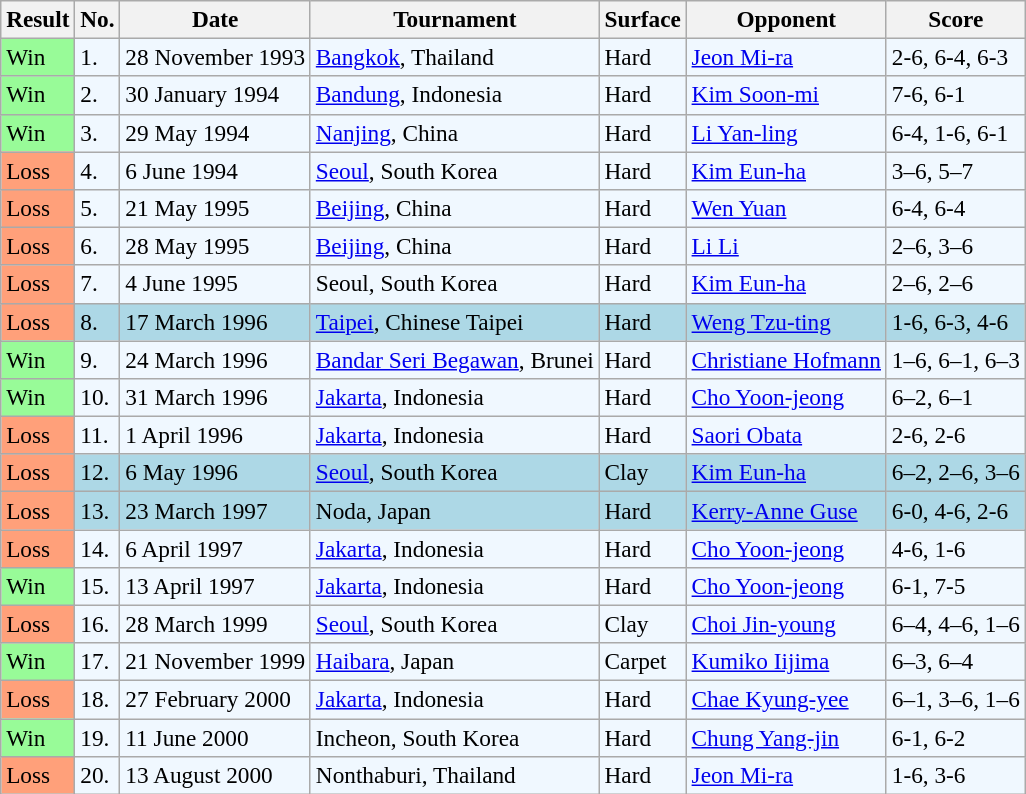<table class="sortable wikitable" style=font-size:97%>
<tr>
<th>Result</th>
<th>No.</th>
<th>Date</th>
<th>Tournament</th>
<th>Surface</th>
<th>Opponent</th>
<th>Score</th>
</tr>
<tr bgcolor="#f0f8ff">
<td style="background:#98fb98;">Win</td>
<td>1.</td>
<td>28 November 1993</td>
<td><a href='#'>Bangkok</a>, Thailand</td>
<td>Hard</td>
<td> <a href='#'>Jeon Mi-ra</a></td>
<td>2-6, 6-4, 6-3</td>
</tr>
<tr bgcolor="#f0f8ff">
<td style="background:#98fb98;">Win</td>
<td>2.</td>
<td>30 January 1994</td>
<td><a href='#'>Bandung</a>, Indonesia</td>
<td>Hard</td>
<td> <a href='#'>Kim Soon-mi</a></td>
<td>7-6, 6-1</td>
</tr>
<tr bgcolor="#f0f8ff">
<td style="background:#98fb98;">Win</td>
<td>3.</td>
<td>29 May 1994</td>
<td><a href='#'>Nanjing</a>, China</td>
<td>Hard</td>
<td> <a href='#'>Li Yan-ling</a></td>
<td>6-4, 1-6, 6-1</td>
</tr>
<tr bgcolor="#f0f8ff">
<td style="background:#ffa07a;">Loss</td>
<td>4.</td>
<td>6 June 1994</td>
<td><a href='#'>Seoul</a>, South Korea</td>
<td>Hard</td>
<td> <a href='#'>Kim Eun-ha</a></td>
<td>3–6, 5–7</td>
</tr>
<tr style="background:#f0f8ff;">
<td style="background:#ffa07a;">Loss</td>
<td>5.</td>
<td>21 May 1995</td>
<td><a href='#'>Beijing</a>, China</td>
<td>Hard</td>
<td> <a href='#'>Wen Yuan</a></td>
<td>6-4, 6-4</td>
</tr>
<tr style="background:#f0f8ff;">
<td style="background:#ffa07a;">Loss</td>
<td>6.</td>
<td>28 May 1995</td>
<td><a href='#'>Beijing</a>, China</td>
<td>Hard</td>
<td> <a href='#'>Li Li</a></td>
<td>2–6, 3–6</td>
</tr>
<tr bgcolor="#f0f8ff">
<td style="background:#ffa07a;">Loss</td>
<td>7.</td>
<td>4 June 1995</td>
<td>Seoul, South Korea</td>
<td>Hard</td>
<td> <a href='#'>Kim Eun-ha</a></td>
<td>2–6, 2–6</td>
</tr>
<tr style="background:lightblue;">
<td style="background:#ffa07a;">Loss</td>
<td>8.</td>
<td>17 March 1996</td>
<td><a href='#'>Taipei</a>, Chinese Taipei</td>
<td>Hard</td>
<td> <a href='#'>Weng Tzu-ting</a></td>
<td>1-6, 6-3, 4-6</td>
</tr>
<tr bgcolor=f0f8ff>
<td style="background:#98fb98;">Win</td>
<td>9.</td>
<td>24 March 1996</td>
<td><a href='#'>Bandar Seri Begawan</a>, Brunei</td>
<td>Hard</td>
<td> <a href='#'>Christiane Hofmann</a></td>
<td>1–6, 6–1, 6–3</td>
</tr>
<tr bgcolor="#f0f8ff">
<td style="background:#98fb98;">Win</td>
<td>10.</td>
<td>31 March 1996</td>
<td><a href='#'>Jakarta</a>, Indonesia</td>
<td>Hard</td>
<td> <a href='#'>Cho Yoon-jeong</a></td>
<td>6–2, 6–1</td>
</tr>
<tr bgcolor="#f0f8ff">
<td style="background:#ffa07a;">Loss</td>
<td>11.</td>
<td>1 April 1996</td>
<td><a href='#'>Jakarta</a>, Indonesia</td>
<td>Hard</td>
<td> <a href='#'>Saori Obata</a></td>
<td>2-6, 2-6</td>
</tr>
<tr bgcolor="lightblue">
<td style="background:#ffa07a;">Loss</td>
<td>12.</td>
<td>6 May 1996</td>
<td><a href='#'>Seoul</a>, South Korea</td>
<td>Clay</td>
<td> <a href='#'>Kim Eun-ha</a></td>
<td>6–2, 2–6, 3–6</td>
</tr>
<tr style="background:lightblue;">
<td style="background:#ffa07a;">Loss</td>
<td>13.</td>
<td>23 March 1997</td>
<td>Noda, Japan</td>
<td>Hard</td>
<td> <a href='#'>Kerry-Anne Guse</a></td>
<td>6-0, 4-6, 2-6</td>
</tr>
<tr bgcolor="#f0f8ff">
<td style="background:#ffa07a;">Loss</td>
<td>14.</td>
<td>6 April 1997</td>
<td><a href='#'>Jakarta</a>, Indonesia</td>
<td>Hard</td>
<td> <a href='#'>Cho Yoon-jeong</a></td>
<td>4-6, 1-6</td>
</tr>
<tr bgcolor="#f0f8ff">
<td style="background:#98fb98;">Win</td>
<td>15.</td>
<td>13 April 1997</td>
<td><a href='#'>Jakarta</a>, Indonesia</td>
<td>Hard</td>
<td> <a href='#'>Cho Yoon-jeong</a></td>
<td>6-1, 7-5</td>
</tr>
<tr style="background:#f0f8ff;">
<td style="background:#ffa07a;">Loss</td>
<td>16.</td>
<td>28 March 1999</td>
<td><a href='#'>Seoul</a>, South Korea</td>
<td>Clay</td>
<td> <a href='#'>Choi Jin-young</a></td>
<td>6–4, 4–6, 1–6</td>
</tr>
<tr style="background:#f0f8ff;">
<td style="background:#98fb98;">Win</td>
<td>17.</td>
<td>21 November 1999</td>
<td><a href='#'>Haibara</a>, Japan</td>
<td>Carpet</td>
<td> <a href='#'>Kumiko Iijima</a></td>
<td>6–3, 6–4</td>
</tr>
<tr bgcolor="#f0f8ff">
<td style="background:#ffa07a;">Loss</td>
<td>18.</td>
<td>27 February 2000</td>
<td><a href='#'>Jakarta</a>, Indonesia</td>
<td>Hard</td>
<td> <a href='#'>Chae Kyung-yee</a></td>
<td>6–1, 3–6, 1–6</td>
</tr>
<tr style="background:#f0f8ff;">
<td style="background:#98fb98;">Win</td>
<td>19.</td>
<td>11 June 2000</td>
<td>Incheon, South Korea</td>
<td>Hard</td>
<td> <a href='#'>Chung Yang-jin</a></td>
<td>6-1, 6-2</td>
</tr>
<tr bgcolor="#f0f8ff">
<td style="background:#ffa07a;">Loss</td>
<td>20.</td>
<td>13 August 2000</td>
<td>Nonthaburi, Thailand</td>
<td>Hard</td>
<td> <a href='#'>Jeon Mi-ra</a></td>
<td>1-6, 3-6</td>
</tr>
</table>
